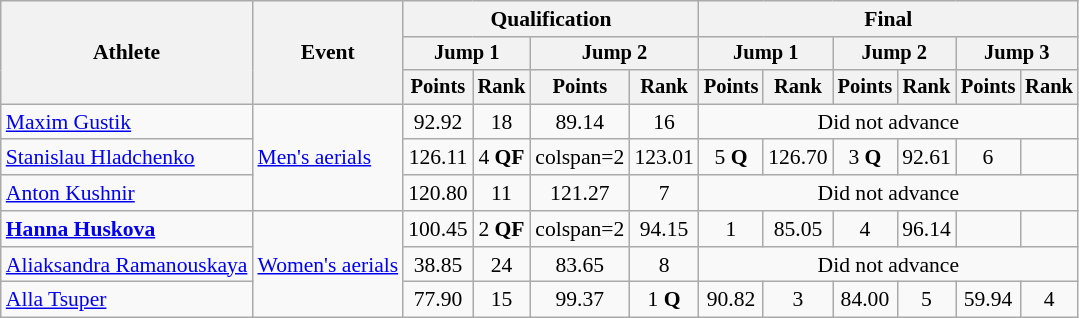<table class="wikitable" style="font-size:90%">
<tr>
<th rowspan="3">Athlete</th>
<th rowspan="3">Event</th>
<th colspan=4>Qualification</th>
<th colspan=6>Final</th>
</tr>
<tr style="font-size:95%">
<th colspan=2>Jump 1</th>
<th colspan=2>Jump 2</th>
<th colspan=2>Jump 1</th>
<th colspan=2>Jump 2</th>
<th colspan=2>Jump 3</th>
</tr>
<tr style="font-size:95%">
<th>Points</th>
<th>Rank</th>
<th>Points</th>
<th>Rank</th>
<th>Points</th>
<th>Rank</th>
<th>Points</th>
<th>Rank</th>
<th>Points</th>
<th>Rank</th>
</tr>
<tr align=center>
<td align=left><a href='#'>Maxim Gustik</a></td>
<td rowspan="3" align="left"><a href='#'>Men's aerials</a></td>
<td>92.92</td>
<td>18</td>
<td>89.14</td>
<td>16</td>
<td colspan=6>Did not advance</td>
</tr>
<tr align=center>
<td align=left><a href='#'>Stanislau Hladchenko</a></td>
<td>126.11</td>
<td>4 <strong>QF</strong></td>
<td>colspan=2 </td>
<td>123.01</td>
<td>5 <strong>Q</strong></td>
<td>126.70</td>
<td>3 <strong>Q</strong></td>
<td>92.61</td>
<td>6</td>
</tr>
<tr align=center>
<td align=left><a href='#'>Anton Kushnir</a></td>
<td>120.80</td>
<td>11</td>
<td>121.27</td>
<td>7</td>
<td colspan=6>Did not advance</td>
</tr>
<tr align=center>
<td align=left><strong><a href='#'>Hanna Huskova</a></strong></td>
<td align=left rowspan=3><a href='#'>Women's aerials</a></td>
<td>100.45</td>
<td>2 <strong>QF</strong></td>
<td>colspan=2 </td>
<td>94.15</td>
<td>1</td>
<td>85.05</td>
<td>4</td>
<td>96.14</td>
<td></td>
</tr>
<tr align=center>
<td align=left><a href='#'>Aliaksandra Ramanouskaya</a></td>
<td>38.85</td>
<td>24</td>
<td>83.65</td>
<td>8</td>
<td colspan=6>Did not advance</td>
</tr>
<tr align=center>
<td align=left><a href='#'>Alla Tsuper</a></td>
<td>77.90</td>
<td>15</td>
<td>99.37</td>
<td>1 <strong>Q</strong></td>
<td>90.82</td>
<td>3</td>
<td>84.00</td>
<td>5</td>
<td>59.94</td>
<td>4</td>
</tr>
</table>
